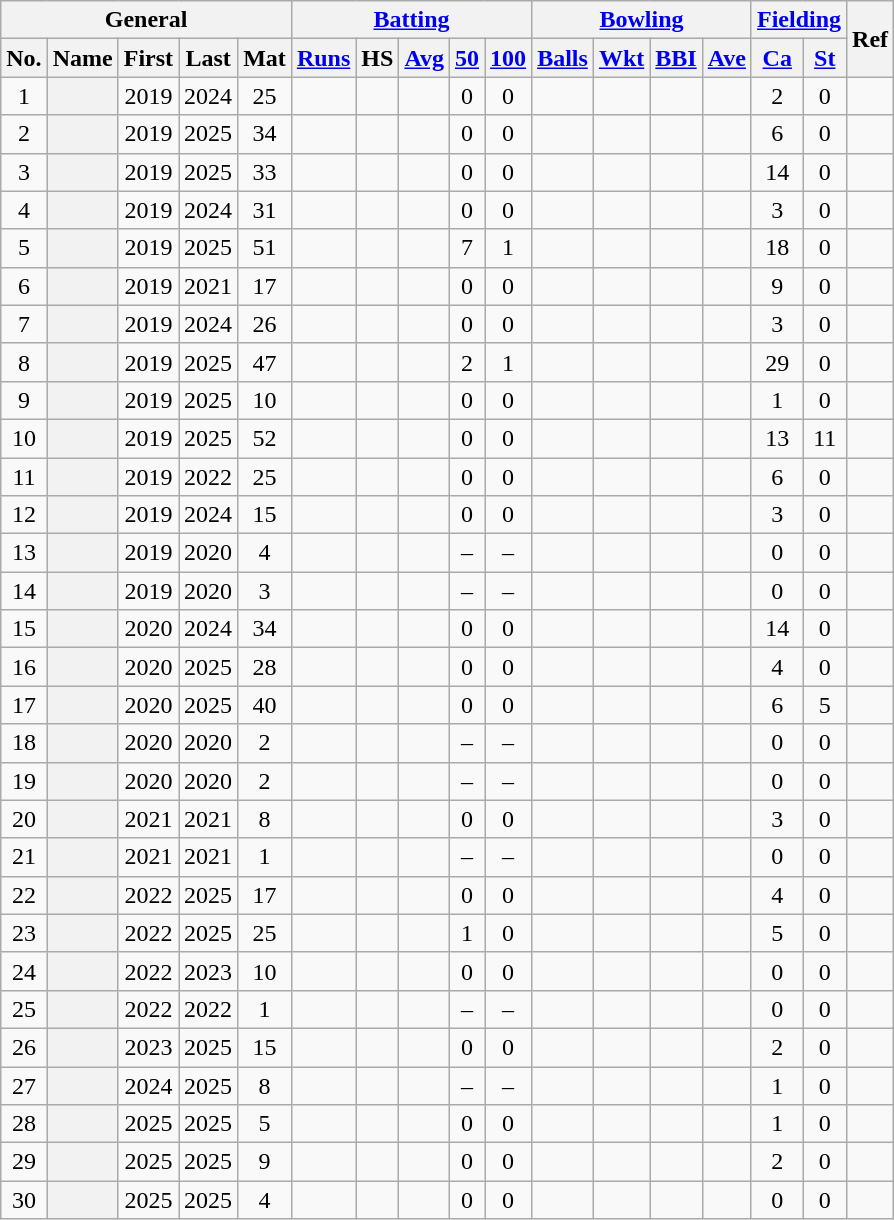<table class="wikitable plainrowheaders sortable">
<tr align="center">
<th scope="col" colspan=5 class="unsortable">General</th>
<th scope="col" colspan=5 class="unsortable"><a href='#'>Batting</a></th>
<th scope="col" colspan=4 class="unsortable"><a href='#'>Bowling</a></th>
<th scope="col" colspan=2 class="unsortable"><a href='#'>Fielding</a></th>
<th scope="col" rowspan=2 class="unsortable">Ref</th>
</tr>
<tr align="center">
<th scope="col">No.</th>
<th scope="col">Name</th>
<th scope="col">First</th>
<th scope="col">Last</th>
<th scope="col">Mat</th>
<th scope="col"><a href='#'>Runs</a></th>
<th scope="col">HS</th>
<th scope="col"><a href='#'>Avg</a></th>
<th scope="col"><a href='#'>50</a></th>
<th scope="col"><a href='#'>100</a></th>
<th scope="col"><a href='#'>Balls</a></th>
<th scope="col"><a href='#'>Wkt</a></th>
<th scope="col"><a href='#'>BBI</a></th>
<th scope="col"><a href='#'>Ave</a></th>
<th scope="col"><a href='#'>Ca</a></th>
<th scope="col"><a href='#'>St</a></th>
</tr>
<tr align="center">
<td>1</td>
<th scope="row"></th>
<td>2019</td>
<td>2024</td>
<td>25</td>
<td></td>
<td></td>
<td></td>
<td>0</td>
<td>0</td>
<td></td>
<td></td>
<td></td>
<td></td>
<td>2</td>
<td>0</td>
<td></td>
</tr>
<tr align="center">
<td>2</td>
<th scope="row"></th>
<td>2019</td>
<td>2025</td>
<td>34</td>
<td></td>
<td></td>
<td></td>
<td>0</td>
<td>0</td>
<td></td>
<td></td>
<td></td>
<td></td>
<td>6</td>
<td>0</td>
<td></td>
</tr>
<tr align="center">
<td>3</td>
<th scope="row"></th>
<td>2019</td>
<td>2025</td>
<td>33</td>
<td></td>
<td></td>
<td></td>
<td>0</td>
<td>0</td>
<td></td>
<td></td>
<td></td>
<td></td>
<td>14</td>
<td>0</td>
<td></td>
</tr>
<tr align="center">
<td>4</td>
<th scope="row"></th>
<td>2019</td>
<td>2024</td>
<td>31</td>
<td></td>
<td></td>
<td></td>
<td>0</td>
<td>0</td>
<td></td>
<td></td>
<td></td>
<td></td>
<td>3</td>
<td>0</td>
<td></td>
</tr>
<tr align="center">
<td>5</td>
<th scope="row"></th>
<td>2019</td>
<td>2025</td>
<td>51</td>
<td></td>
<td></td>
<td></td>
<td>7</td>
<td>1</td>
<td></td>
<td></td>
<td></td>
<td></td>
<td>18</td>
<td>0</td>
<td></td>
</tr>
<tr align="center">
<td>6</td>
<th scope="row"></th>
<td>2019</td>
<td>2021</td>
<td>17</td>
<td></td>
<td></td>
<td></td>
<td>0</td>
<td>0</td>
<td></td>
<td></td>
<td></td>
<td></td>
<td>9</td>
<td>0</td>
<td></td>
</tr>
<tr align="center">
<td>7</td>
<th scope="row"></th>
<td>2019</td>
<td>2024</td>
<td>26</td>
<td></td>
<td></td>
<td></td>
<td>0</td>
<td>0</td>
<td></td>
<td></td>
<td></td>
<td></td>
<td>3</td>
<td>0</td>
<td></td>
</tr>
<tr align="center">
<td>8</td>
<th scope="row"></th>
<td>2019</td>
<td>2025</td>
<td>47</td>
<td></td>
<td></td>
<td></td>
<td>2</td>
<td>1</td>
<td></td>
<td></td>
<td></td>
<td></td>
<td>29</td>
<td>0</td>
<td></td>
</tr>
<tr align="center">
<td>9</td>
<th scope="row"></th>
<td>2019</td>
<td>2025</td>
<td>10</td>
<td></td>
<td></td>
<td></td>
<td>0</td>
<td>0</td>
<td></td>
<td></td>
<td></td>
<td></td>
<td>1</td>
<td>0</td>
<td></td>
</tr>
<tr align="center">
<td>10</td>
<th scope="row"></th>
<td>2019</td>
<td>2025</td>
<td>52</td>
<td></td>
<td></td>
<td></td>
<td>0</td>
<td>0</td>
<td></td>
<td></td>
<td></td>
<td></td>
<td>13</td>
<td>11</td>
<td></td>
</tr>
<tr align="center">
<td>11</td>
<th scope="row"></th>
<td>2019</td>
<td>2022</td>
<td>25</td>
<td></td>
<td></td>
<td></td>
<td>0</td>
<td>0</td>
<td></td>
<td></td>
<td></td>
<td></td>
<td>6</td>
<td>0</td>
<td></td>
</tr>
<tr align="center">
<td>12</td>
<th scope="row"></th>
<td>2019</td>
<td>2024</td>
<td>15</td>
<td></td>
<td></td>
<td></td>
<td>0</td>
<td>0</td>
<td></td>
<td></td>
<td></td>
<td></td>
<td>3</td>
<td>0</td>
<td></td>
</tr>
<tr align="center">
<td>13</td>
<th scope="row"></th>
<td>2019</td>
<td>2020</td>
<td>4</td>
<td></td>
<td></td>
<td></td>
<td>–</td>
<td>–</td>
<td></td>
<td></td>
<td></td>
<td></td>
<td>0</td>
<td>0</td>
<td></td>
</tr>
<tr align="center">
<td>14</td>
<th scope="row"></th>
<td>2019</td>
<td>2020</td>
<td>3</td>
<td></td>
<td></td>
<td></td>
<td>–</td>
<td>–</td>
<td></td>
<td></td>
<td></td>
<td></td>
<td>0</td>
<td>0</td>
<td></td>
</tr>
<tr align="center">
<td>15</td>
<th scope="row"></th>
<td>2020</td>
<td>2024</td>
<td>34</td>
<td></td>
<td></td>
<td></td>
<td>0</td>
<td>0</td>
<td></td>
<td></td>
<td></td>
<td></td>
<td>14</td>
<td>0</td>
<td></td>
</tr>
<tr align="center">
<td>16</td>
<th scope="row"></th>
<td>2020</td>
<td>2025</td>
<td>28</td>
<td></td>
<td></td>
<td></td>
<td>0</td>
<td>0</td>
<td></td>
<td></td>
<td></td>
<td></td>
<td>4</td>
<td>0</td>
<td></td>
</tr>
<tr align="center">
<td>17</td>
<th scope="row"></th>
<td>2020</td>
<td>2025</td>
<td>40</td>
<td></td>
<td></td>
<td></td>
<td>0</td>
<td>0</td>
<td></td>
<td></td>
<td></td>
<td></td>
<td>6</td>
<td>5</td>
<td></td>
</tr>
<tr align="center">
<td>18</td>
<th scope="row"></th>
<td>2020</td>
<td>2020</td>
<td>2</td>
<td></td>
<td></td>
<td></td>
<td>–</td>
<td>–</td>
<td></td>
<td></td>
<td></td>
<td></td>
<td>0</td>
<td>0</td>
<td></td>
</tr>
<tr align="center">
<td>19</td>
<th scope="row"></th>
<td>2020</td>
<td>2020</td>
<td>2</td>
<td></td>
<td></td>
<td></td>
<td>–</td>
<td>–</td>
<td></td>
<td></td>
<td></td>
<td></td>
<td>0</td>
<td>0</td>
<td></td>
</tr>
<tr align="center">
<td>20</td>
<th scope="row"></th>
<td>2021</td>
<td>2021</td>
<td>8</td>
<td></td>
<td></td>
<td></td>
<td>0</td>
<td>0</td>
<td></td>
<td></td>
<td></td>
<td></td>
<td>3</td>
<td>0</td>
<td></td>
</tr>
<tr align="center">
<td>21</td>
<th scope="row"></th>
<td>2021</td>
<td>2021</td>
<td>1</td>
<td></td>
<td></td>
<td></td>
<td>–</td>
<td>–</td>
<td></td>
<td></td>
<td></td>
<td></td>
<td>0</td>
<td>0</td>
<td></td>
</tr>
<tr align="center">
<td>22</td>
<th scope="row"></th>
<td>2022</td>
<td>2025</td>
<td>17</td>
<td></td>
<td></td>
<td></td>
<td>0</td>
<td>0</td>
<td></td>
<td></td>
<td></td>
<td></td>
<td>4</td>
<td>0</td>
<td></td>
</tr>
<tr align="center">
<td>23</td>
<th scope="row"></th>
<td>2022</td>
<td>2025</td>
<td>25</td>
<td></td>
<td></td>
<td></td>
<td>1</td>
<td>0</td>
<td></td>
<td></td>
<td></td>
<td></td>
<td>5</td>
<td>0</td>
<td></td>
</tr>
<tr align="center">
<td>24</td>
<th scope="row"></th>
<td>2022</td>
<td>2023</td>
<td>10</td>
<td></td>
<td></td>
<td></td>
<td>0</td>
<td>0</td>
<td></td>
<td></td>
<td></td>
<td></td>
<td>0</td>
<td>0</td>
<td></td>
</tr>
<tr align="center">
<td>25</td>
<th scope="row"></th>
<td>2022</td>
<td>2022</td>
<td>1</td>
<td></td>
<td></td>
<td></td>
<td>–</td>
<td>–</td>
<td></td>
<td></td>
<td></td>
<td></td>
<td>0</td>
<td>0</td>
<td></td>
</tr>
<tr align="center">
<td>26</td>
<th scope="row"></th>
<td>2023</td>
<td>2025</td>
<td>15</td>
<td></td>
<td></td>
<td></td>
<td>0</td>
<td>0</td>
<td></td>
<td></td>
<td></td>
<td></td>
<td>2</td>
<td>0</td>
<td></td>
</tr>
<tr align="center">
<td>27</td>
<th scope="row"></th>
<td>2024</td>
<td>2025</td>
<td>8</td>
<td></td>
<td></td>
<td></td>
<td>–</td>
<td>–</td>
<td></td>
<td></td>
<td></td>
<td></td>
<td>1</td>
<td>0</td>
<td></td>
</tr>
<tr align="center">
<td>28</td>
<th scope="row"></th>
<td>2025</td>
<td>2025</td>
<td>5</td>
<td></td>
<td></td>
<td></td>
<td>0</td>
<td>0</td>
<td></td>
<td></td>
<td></td>
<td></td>
<td>1</td>
<td>0</td>
<td></td>
</tr>
<tr align="center">
<td>29</td>
<th scope="row"></th>
<td>2025</td>
<td>2025</td>
<td>9</td>
<td></td>
<td></td>
<td></td>
<td>0</td>
<td>0</td>
<td></td>
<td></td>
<td></td>
<td></td>
<td>2</td>
<td>0</td>
<td></td>
</tr>
<tr align="center">
<td>30</td>
<th scope="row"></th>
<td>2025</td>
<td>2025</td>
<td>4</td>
<td></td>
<td></td>
<td></td>
<td>0</td>
<td>0</td>
<td></td>
<td></td>
<td></td>
<td></td>
<td>0</td>
<td>0</td>
<td></td>
</tr>
</table>
